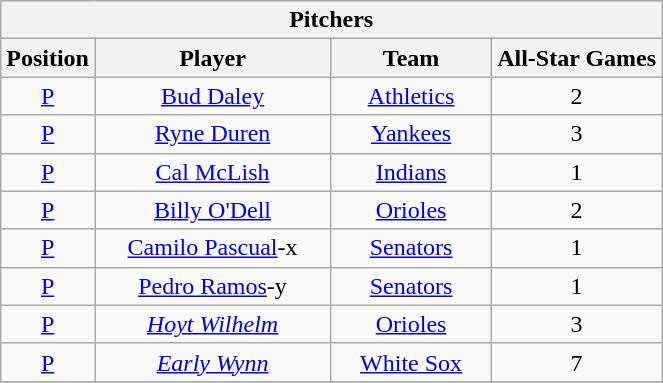<table class="wikitable" style="font-size: 100%; text-align:right;">
<tr>
<th colspan="4">Pitchers</th>
</tr>
<tr>
<th>Position</th>
<th width="150">Player</th>
<th width="100">Team</th>
<th>All-Star Games</th>
</tr>
<tr>
<td align="center"><a href='#'>P</a></td>
<td align="center"><a href='#'>Bud Daley</a></td>
<td align="center"><a href='#'>Athletics</a></td>
<td align="center">2</td>
</tr>
<tr>
<td align="center"><a href='#'>P</a></td>
<td align="center"><a href='#'>Ryne Duren</a></td>
<td align="center"><a href='#'>Yankees</a></td>
<td align="center">3</td>
</tr>
<tr>
<td align="center"><a href='#'>P</a></td>
<td align="center"><a href='#'>Cal McLish</a></td>
<td align="center"><a href='#'>Indians</a></td>
<td align="center">1</td>
</tr>
<tr>
<td align="center"><a href='#'>P</a></td>
<td align="center"><a href='#'>Billy O'Dell</a></td>
<td align="center"><a href='#'>Orioles</a></td>
<td align="center">2</td>
</tr>
<tr>
<td align="center"><a href='#'>P</a></td>
<td align="center"><a href='#'>Camilo Pascual</a>-x</td>
<td align="center"><a href='#'>Senators</a></td>
<td align="center">1</td>
</tr>
<tr>
<td align="center"><a href='#'>P</a></td>
<td align="center"><a href='#'>Pedro Ramos</a>-y</td>
<td align="center"><a href='#'>Senators</a></td>
<td align="center">1</td>
</tr>
<tr>
<td align="center"><a href='#'>P</a></td>
<td align="center"><em><a href='#'>Hoyt Wilhelm</a></em></td>
<td align="center"><a href='#'>Orioles</a></td>
<td align="center">3</td>
</tr>
<tr>
<td align="center"><a href='#'>P</a></td>
<td align="center"><em><a href='#'>Early Wynn</a></em></td>
<td align="center"><a href='#'>White Sox</a></td>
<td align="center">7</td>
</tr>
<tr>
</tr>
</table>
